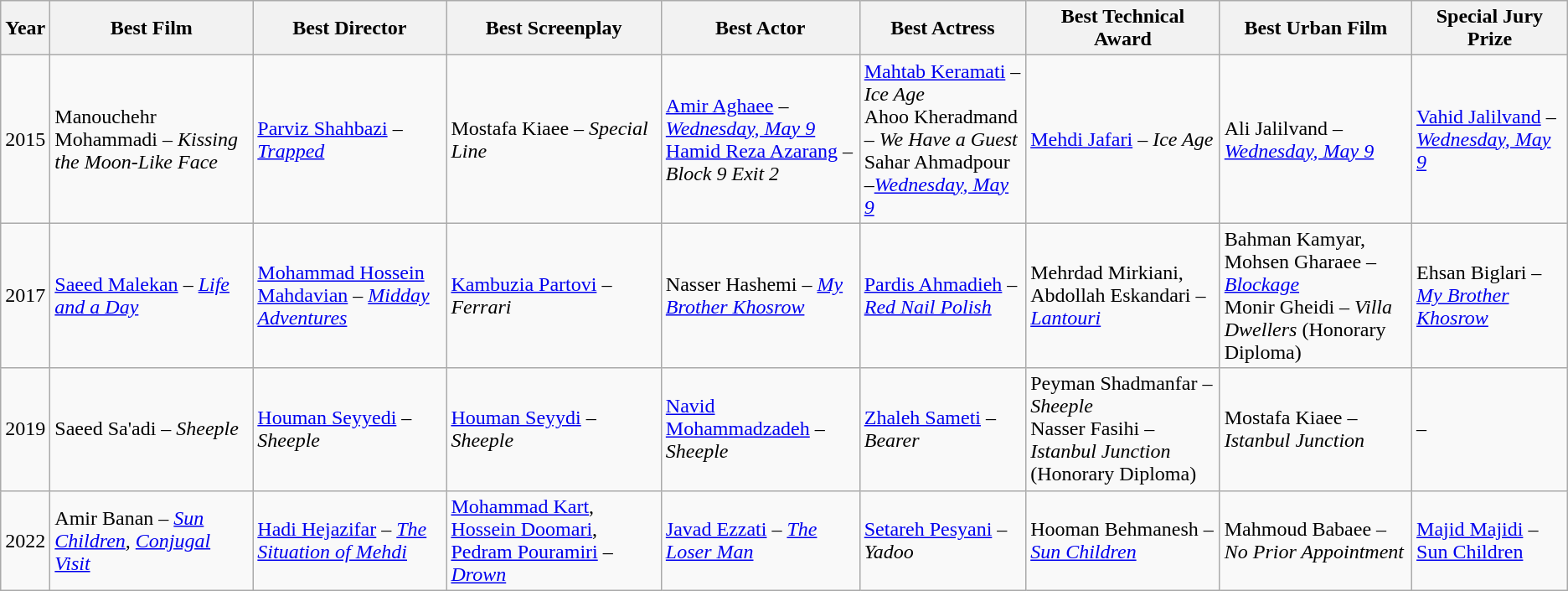<table class="wikitable">
<tr>
<th>Year</th>
<th>Best Film</th>
<th>Best Director</th>
<th>Best Screenplay</th>
<th>Best Actor</th>
<th>Best Actress</th>
<th>Best Technical Award</th>
<th>Best Urban Film</th>
<th>Special Jury Prize</th>
</tr>
<tr>
<td>2015</td>
<td>Manouchehr Mohammadi – <em>Kissing the Moon-Like Face</em></td>
<td><a href='#'>Parviz Shahbazi</a> – <em><a href='#'>Trapped</a></em></td>
<td>Mostafa Kiaee <em>– Special Line</em></td>
<td><a href='#'>Amir Aghaee</a> – <em><a href='#'>Wednesday, May 9</a></em><br><a href='#'>Hamid Reza Azarang</a> – <em>Block 9 Exit 2</em></td>
<td><a href='#'>Mahtab Keramati</a> – <em>Ice Age</em><br>Ahoo Kheradmand – <em>We Have a Guest</em><br>Sahar Ahmadpour –<em><a href='#'>Wednesday, May 9</a></em></td>
<td><a href='#'>Mehdi Jafari</a> – <em>Ice Age</em></td>
<td>Ali Jalilvand – <em><a href='#'>Wednesday, May 9</a></em></td>
<td><a href='#'>Vahid Jalilvand</a> – <em><a href='#'>Wednesday, May 9</a></em></td>
</tr>
<tr>
<td>2017</td>
<td><a href='#'>Saeed Malekan</a> – <em><a href='#'>Life and a Day</a></em></td>
<td><a href='#'>Mohammad Hossein Mahdavian</a> – <em><a href='#'>Midday Adventures</a></em></td>
<td><a href='#'>Kambuzia Partovi</a> – <em>Ferrari</em></td>
<td>Nasser Hashemi – <em><a href='#'>My Brother Khosrow</a></em></td>
<td><a href='#'>Pardis Ahmadieh</a> – <em><a href='#'>Red Nail Polish</a></em></td>
<td>Mehrdad Mirkiani, Abdollah Eskandari – <em><a href='#'>Lantouri</a></em></td>
<td>Bahman Kamyar, Mohsen Gharaee – <em><a href='#'>Blockage</a></em><br>Monir Gheidi – <em>Villa Dwellers</em> (Honorary Diploma)</td>
<td>Ehsan Biglari – <em><a href='#'>My Brother Khosrow</a></em></td>
</tr>
<tr>
<td>2019</td>
<td>Saeed Sa'adi – <em>Sheeple</em></td>
<td><a href='#'>Houman Seyyedi</a> – <em>Sheeple</em></td>
<td><a href='#'>Houman Seyydi</a> – <em>Sheeple</em></td>
<td><a href='#'>Navid Mohammadzadeh</a> – <em>Sheeple</em></td>
<td><a href='#'>Zhaleh Sameti</a> – <em>Bearer</em></td>
<td>Peyman Shadmanfar – <em>Sheeple</em><br>Nasser Fasihi – <em>Istanbul Junction</em> (Honorary Diploma)</td>
<td>Mostafa Kiaee – <em>Istanbul Junction</em></td>
<td>–</td>
</tr>
<tr>
<td>2022</td>
<td>Amir Banan <em>– <a href='#'>Sun Children</a>, <a href='#'>Conjugal Visit</a></em></td>
<td><a href='#'>Hadi Hejazifar</a> – <em><a href='#'>The Situation of Mehdi</a></em></td>
<td><a href='#'>Mohammad Kart</a>, <a href='#'>Hossein Doomari</a>, <a href='#'>Pedram Pouramiri</a> – <a href='#'><em>Drown</em></a></td>
<td><a href='#'>Javad Ezzati</a> – <em><a href='#'>The Loser Man</a></em></td>
<td><a href='#'>Setareh Pesyani</a> – <em>Yadoo</em></td>
<td>Hooman Behmanesh – <em><a href='#'>Sun Children</a></em></td>
<td>Mahmoud Babaee <em>– No Prior Appointment</em></td>
<td><a href='#'>Majid Majidi</a> – <a href='#'>Sun Children</a></td>
</tr>
</table>
